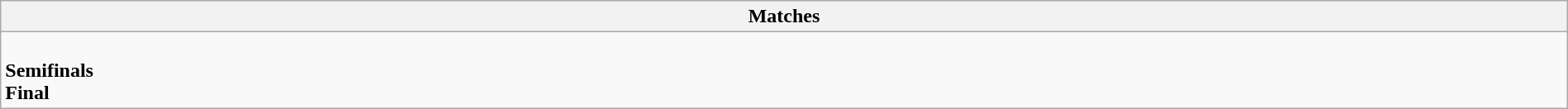<table class="wikitable collapsible collapsed" style="width:100%;">
<tr>
<th>Matches</th>
</tr>
<tr>
<td><br><strong>Semifinals</strong>

<br><strong>Final</strong>
</td>
</tr>
</table>
